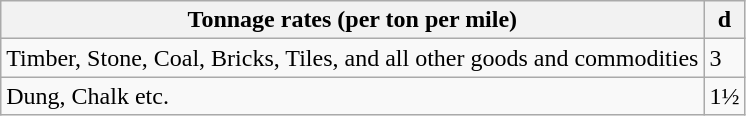<table class="wikitable">
<tr>
<th><strong>Tonnage rates (per ton per mile)</strong></th>
<th>d</th>
</tr>
<tr>
<td>Timber, Stone, Coal, Bricks, Tiles, and all other goods and  commodities</td>
<td>3</td>
</tr>
<tr>
<td>Dung, Chalk etc.</td>
<td>1½</td>
</tr>
</table>
